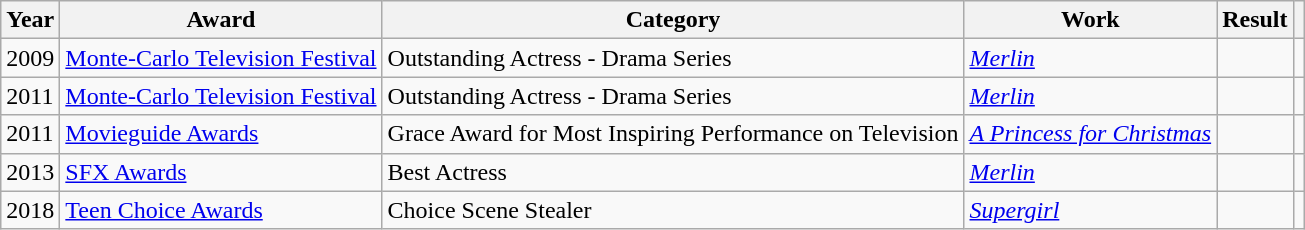<table class="wikitable">
<tr>
<th>Year</th>
<th>Award</th>
<th>Category</th>
<th>Work</th>
<th>Result</th>
<th></th>
</tr>
<tr>
<td>2009</td>
<td><a href='#'>Monte-Carlo Television Festival</a></td>
<td>Outstanding Actress - Drama Series</td>
<td><em><a href='#'>Merlin</a></em></td>
<td></td>
<td style="text-align:center;"></td>
</tr>
<tr>
<td>2011</td>
<td><a href='#'>Monte-Carlo Television Festival</a></td>
<td>Outstanding Actress - Drama Series</td>
<td><em><a href='#'>Merlin</a></em></td>
<td></td>
<td style="text-align:center;"></td>
</tr>
<tr>
<td>2011</td>
<td><a href='#'>Movieguide Awards</a></td>
<td>Grace Award for Most Inspiring Performance on Television</td>
<td><em><a href='#'>A Princess for Christmas</a></em></td>
<td></td>
<td style="text-align:center;"></td>
</tr>
<tr>
<td>2013</td>
<td><a href='#'>SFX Awards</a></td>
<td>Best Actress</td>
<td><em><a href='#'>Merlin</a></em></td>
<td></td>
<td style="text-align:center;"></td>
</tr>
<tr>
<td>2018</td>
<td><a href='#'>Teen Choice Awards</a></td>
<td>Choice Scene Stealer</td>
<td><em><a href='#'>Supergirl</a></em></td>
<td></td>
<td style="text-align:center;"></td>
</tr>
</table>
